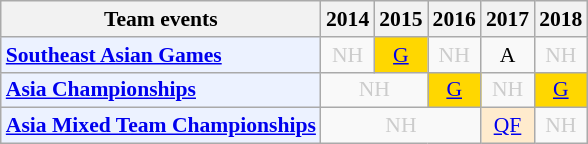<table class="wikitable" style="font-size: 90%; text-align:center">
<tr>
<th>Team events</th>
<th>2014</th>
<th>2015</th>
<th>2016</th>
<th>2017</th>
<th>2018</th>
</tr>
<tr>
<td bgcolor="#ECF2FF"; align="left"><strong><a href='#'>Southeast Asian Games</a></strong></td>
<td style=color:#ccc>NH</td>
<td bgcolor=gold><a href='#'>G</a></td>
<td style=color:#ccc>NH</td>
<td>A</td>
<td style=color:#ccc>NH</td>
</tr>
<tr>
<td bgcolor="#ECF2FF"; align="left"><strong><a href='#'>Asia Championships</a></strong></td>
<td colspan="2" style=color:#ccc>NH</td>
<td bgcolor=gold><a href='#'>G</a></td>
<td style=color:#ccc>NH</td>
<td bgcolor=gold><a href='#'>G</a></td>
</tr>
<tr>
<td bgcolor="#ECF2FF"; align="left"><strong><a href='#'>Asia Mixed Team Championships</a></strong></td>
<td colspan="3" style=color:#ccc>NH</td>
<td bgcolor=FFEBCD><a href='#'>QF</a></td>
<td style=color:#ccc>NH</td>
</tr>
</table>
